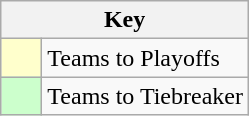<table class="wikitable" style="text-align: center;">
<tr>
<th colspan=2>Key</th>
</tr>
<tr>
<td style="background:#ffffcc; width:20px;"></td>
<td align=left>Teams to Playoffs</td>
</tr>
<tr>
<td style="background:#ccffcc; width:20px;"></td>
<td align=left>Teams to Tiebreaker</td>
</tr>
</table>
